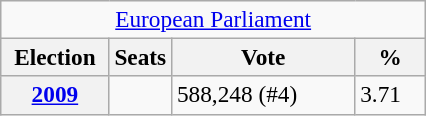<table class="wikitable" style="font-size:97%;">
<tr>
<td align="center" colspan="4"><a href='#'>European Parliament</a></td>
</tr>
<tr>
<th width="65">Election</th>
<th>Seats</th>
<th width="115">Vote</th>
<th width="40">%</th>
</tr>
<tr>
<th><a href='#'>2009</a></th>
<td></td>
<td>588,248 (#4)</td>
<td>3.71</td>
</tr>
</table>
